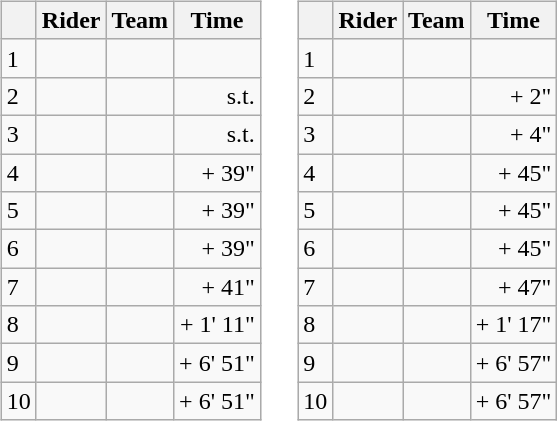<table>
<tr>
<td><br><table class="wikitable">
<tr>
<th></th>
<th>Rider</th>
<th>Team</th>
<th>Time</th>
</tr>
<tr>
<td>1</td>
<td></td>
<td></td>
<td align="right"></td>
</tr>
<tr>
<td>2</td>
<td></td>
<td></td>
<td align="right">s.t.</td>
</tr>
<tr>
<td>3</td>
<td></td>
<td></td>
<td align="right">s.t.</td>
</tr>
<tr>
<td>4</td>
<td></td>
<td></td>
<td align="right">+ 39"</td>
</tr>
<tr>
<td>5</td>
<td></td>
<td></td>
<td align="right">+ 39"</td>
</tr>
<tr>
<td>6</td>
<td></td>
<td></td>
<td align="right">+ 39"</td>
</tr>
<tr>
<td>7</td>
<td></td>
<td></td>
<td align="right">+ 41"</td>
</tr>
<tr>
<td>8</td>
<td></td>
<td></td>
<td align="right">+ 1' 11"</td>
</tr>
<tr>
<td>9</td>
<td></td>
<td></td>
<td align="right">+ 6' 51"</td>
</tr>
<tr>
<td>10</td>
<td></td>
<td></td>
<td align="right">+ 6' 51"</td>
</tr>
</table>
</td>
<td></td>
<td><br><table class="wikitable">
<tr>
<th></th>
<th>Rider</th>
<th>Team</th>
<th>Time</th>
</tr>
<tr>
<td>1</td>
<td> </td>
<td></td>
<td align="right"></td>
</tr>
<tr>
<td>2</td>
<td> </td>
<td></td>
<td align="right">+ 2"</td>
</tr>
<tr>
<td>3</td>
<td> </td>
<td></td>
<td align="right">+ 4"</td>
</tr>
<tr>
<td>4</td>
<td></td>
<td></td>
<td align="right">+ 45"</td>
</tr>
<tr>
<td>5</td>
<td></td>
<td></td>
<td align="right">+ 45"</td>
</tr>
<tr>
<td>6</td>
<td> </td>
<td></td>
<td align="right">+ 45"</td>
</tr>
<tr>
<td>7</td>
<td></td>
<td></td>
<td align="right">+ 47"</td>
</tr>
<tr>
<td>8</td>
<td></td>
<td></td>
<td align="right">+ 1' 17"</td>
</tr>
<tr>
<td>9</td>
<td></td>
<td></td>
<td align="right">+ 6' 57"</td>
</tr>
<tr>
<td>10</td>
<td></td>
<td></td>
<td align="right">+ 6' 57"</td>
</tr>
</table>
</td>
</tr>
</table>
